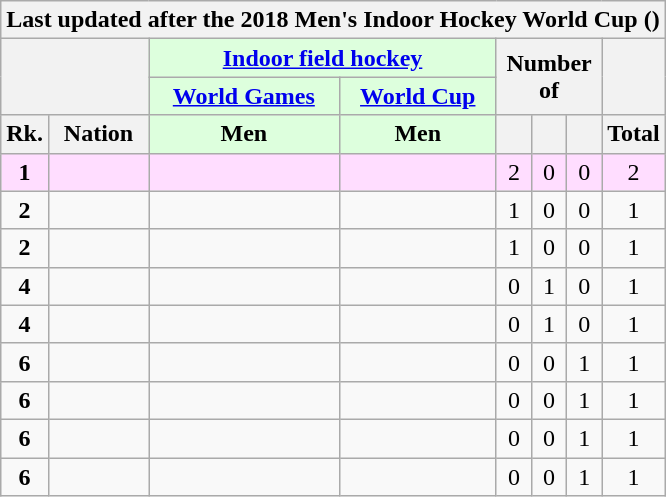<table class="wikitable" style="margin-top: 0em; text-align: center; font-size: 100%;">
<tr>
<th colspan="8">Last updated after the 2018 Men's Indoor Hockey World Cup ()</th>
</tr>
<tr>
<th rowspan="2" colspan="2"></th>
<th colspan="2" style="background: #dfd;"><a href='#'>Indoor field hockey</a></th>
<th rowspan="2" colspan="3">Number of</th>
<th rowspan="2"></th>
</tr>
<tr>
<th style="background: #dfd;"><a href='#'>World Games</a></th>
<th style="background: #dfd;"><a href='#'>World Cup</a></th>
</tr>
<tr>
<th style="width: 1em;">Rk.</th>
<th>Nation</th>
<th style="background: #dfd;">Men</th>
<th style="background: #dfd;">Men</th>
<th style="width: 1em;"></th>
<th style="width: 1em;"></th>
<th style="width: 1em;"></th>
<th style="width: 1em;">Total</th>
</tr>
<tr style="background: #fdf;">
<td><strong>1</strong></td>
<td style="text-align: left;"></td>
<td></td>
<td></td>
<td>2</td>
<td>0</td>
<td>0</td>
<td>2</td>
</tr>
<tr>
<td><strong>2</strong></td>
<td style="text-align: left;"></td>
<td></td>
<td></td>
<td>1</td>
<td>0</td>
<td>0</td>
<td>1</td>
</tr>
<tr>
<td><strong>2</strong></td>
<td style="text-align: left;"></td>
<td></td>
<td></td>
<td>1</td>
<td>0</td>
<td>0</td>
<td>1</td>
</tr>
<tr>
<td><strong>4</strong></td>
<td style="text-align: left;"></td>
<td></td>
<td></td>
<td>0</td>
<td>1</td>
<td>0</td>
<td>1</td>
</tr>
<tr>
<td><strong>4</strong></td>
<td style="text-align: left;"></td>
<td></td>
<td></td>
<td>0</td>
<td>1</td>
<td>0</td>
<td>1</td>
</tr>
<tr>
<td><strong>6</strong></td>
<td style="text-align: left;"></td>
<td></td>
<td></td>
<td>0</td>
<td>0</td>
<td>1</td>
<td>1</td>
</tr>
<tr>
<td><strong>6</strong></td>
<td style="text-align: left;"></td>
<td></td>
<td></td>
<td>0</td>
<td>0</td>
<td>1</td>
<td>1</td>
</tr>
<tr>
<td><strong>6</strong></td>
<td style="text-align: left;"></td>
<td></td>
<td></td>
<td>0</td>
<td>0</td>
<td>1</td>
<td>1</td>
</tr>
<tr>
<td><strong>6</strong></td>
<td style="text-align: left;"></td>
<td></td>
<td></td>
<td>0</td>
<td>0</td>
<td>1</td>
<td>1</td>
</tr>
</table>
